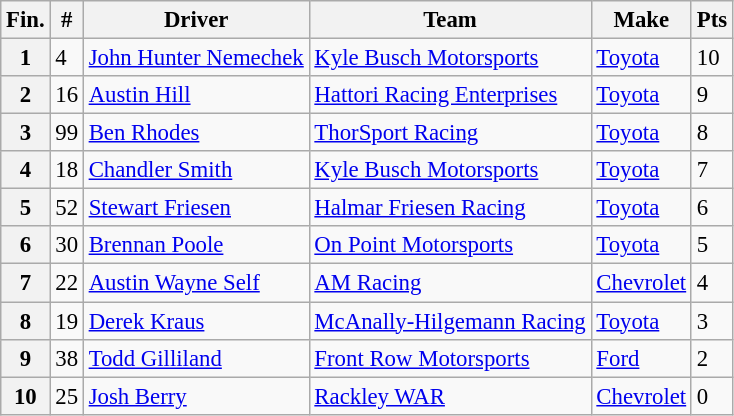<table class="wikitable" style="font-size:95%">
<tr>
<th>Fin.</th>
<th>#</th>
<th>Driver</th>
<th>Team</th>
<th>Make</th>
<th>Pts</th>
</tr>
<tr>
<th>1</th>
<td>4</td>
<td><a href='#'>John Hunter Nemechek</a></td>
<td><a href='#'>Kyle Busch Motorsports</a></td>
<td><a href='#'>Toyota</a></td>
<td>10</td>
</tr>
<tr>
<th>2</th>
<td>16</td>
<td><a href='#'>Austin Hill</a></td>
<td><a href='#'>Hattori Racing Enterprises</a></td>
<td><a href='#'>Toyota</a></td>
<td>9</td>
</tr>
<tr>
<th>3</th>
<td>99</td>
<td><a href='#'>Ben Rhodes</a></td>
<td><a href='#'>ThorSport Racing</a></td>
<td><a href='#'>Toyota</a></td>
<td>8</td>
</tr>
<tr>
<th>4</th>
<td>18</td>
<td><a href='#'>Chandler Smith</a></td>
<td><a href='#'>Kyle Busch Motorsports</a></td>
<td><a href='#'>Toyota</a></td>
<td>7</td>
</tr>
<tr>
<th>5</th>
<td>52</td>
<td><a href='#'>Stewart Friesen</a></td>
<td><a href='#'>Halmar Friesen Racing</a></td>
<td><a href='#'>Toyota</a></td>
<td>6</td>
</tr>
<tr>
<th>6</th>
<td>30</td>
<td><a href='#'>Brennan Poole</a></td>
<td><a href='#'>On Point Motorsports</a></td>
<td><a href='#'>Toyota</a></td>
<td>5</td>
</tr>
<tr>
<th>7</th>
<td>22</td>
<td><a href='#'>Austin Wayne Self</a></td>
<td><a href='#'>AM Racing</a></td>
<td><a href='#'>Chevrolet</a></td>
<td>4</td>
</tr>
<tr>
<th>8</th>
<td>19</td>
<td><a href='#'>Derek Kraus</a></td>
<td><a href='#'>McAnally-Hilgemann Racing</a></td>
<td><a href='#'>Toyota</a></td>
<td>3</td>
</tr>
<tr>
<th>9</th>
<td>38</td>
<td><a href='#'>Todd Gilliland</a></td>
<td><a href='#'>Front Row Motorsports</a></td>
<td><a href='#'>Ford</a></td>
<td>2</td>
</tr>
<tr>
<th>10</th>
<td>25</td>
<td><a href='#'>Josh Berry</a></td>
<td><a href='#'>Rackley WAR</a></td>
<td><a href='#'>Chevrolet</a></td>
<td>0</td>
</tr>
</table>
